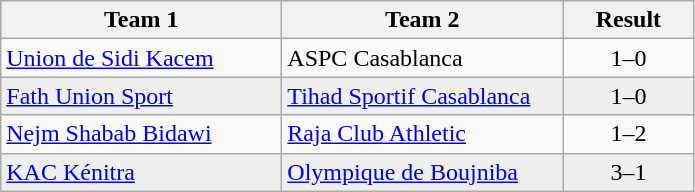<table class="wikitable">
<tr>
<th width="180">Team 1</th>
<th width="180">Team 2</th>
<th width="80">Result</th>
</tr>
<tr>
<td><a href='#'>Union de Sidi Kacem</a></td>
<td>ASPC Casablanca</td>
<td align="center">1–0</td>
</tr>
<tr style="background:#EFEFEF">
<td><a href='#'>Fath Union Sport</a></td>
<td><a href='#'>Tihad Sportif Casablanca</a></td>
<td align="center">1–0</td>
</tr>
<tr>
<td><a href='#'>Nejm Shabab Bidawi</a></td>
<td><a href='#'>Raja Club Athletic</a></td>
<td align="center">1–2</td>
</tr>
<tr style="background:#EFEFEF">
<td><a href='#'>KAC Kénitra</a></td>
<td><a href='#'>Olympique de Boujniba</a></td>
<td align="center">3–1</td>
</tr>
</table>
